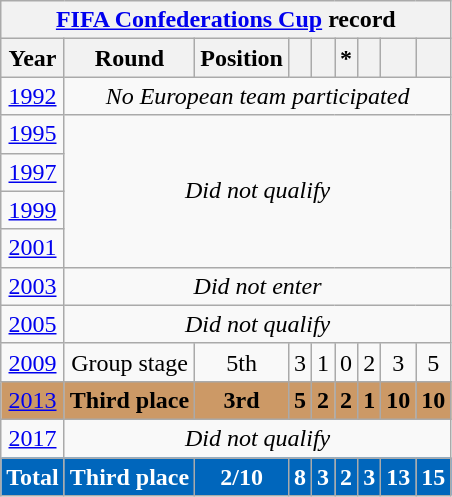<table class="wikitable" style="text-align:center">
<tr>
<th colspan=10><a href='#'>FIFA Confederations Cup</a> record</th>
</tr>
<tr>
<th>Year</th>
<th>Round</th>
<th>Position</th>
<th></th>
<th></th>
<th>*</th>
<th></th>
<th></th>
<th></th>
</tr>
<tr>
<td> <a href='#'>1992</a></td>
<td colspan="8"><em>No European team participated</em></td>
</tr>
<tr>
<td> <a href='#'>1995</a></td>
<td rowspan=4 colspan=8><em>Did not qualify</em></td>
</tr>
<tr>
<td> <a href='#'>1997</a></td>
</tr>
<tr>
<td> <a href='#'>1999</a></td>
</tr>
<tr>
<td>  <a href='#'>2001</a></td>
</tr>
<tr>
<td> <a href='#'>2003</a></td>
<td colspan=8><em>Did not enter</em></td>
</tr>
<tr>
<td> <a href='#'>2005</a></td>
<td colspan=8><em>Did not qualify</em></td>
</tr>
<tr>
<td> <a href='#'>2009</a></td>
<td>Group stage</td>
<td>5th</td>
<td>3</td>
<td>1</td>
<td>0</td>
<td>2</td>
<td>3</td>
<td>5</td>
</tr>
<tr style="background:#c96">
<td> <a href='#'>2013</a></td>
<td><strong>Third place</strong></td>
<td><strong>3rd</strong></td>
<td><strong>5</strong></td>
<td><strong>2</strong></td>
<td><strong>2</strong></td>
<td><strong>1</strong></td>
<td><strong>10</strong></td>
<td><strong>10</strong></td>
</tr>
<tr>
<td> <a href='#'>2017</a></td>
<td colspan=8><em>Did not qualify</em></td>
</tr>
<tr style="color:white">
<th style="background:#0066bc">Total</th>
<th style="background:#0066bc">Third place</th>
<th style="background:#0066bc">2/10</th>
<th style="background:#0066bc">8</th>
<th style="background:#0066bc">3</th>
<th style="background:#0066bc">2</th>
<th style="background:#0066bc">3</th>
<th style="background:#0066bc">13</th>
<th style="background:#0066bc">15</th>
</tr>
</table>
